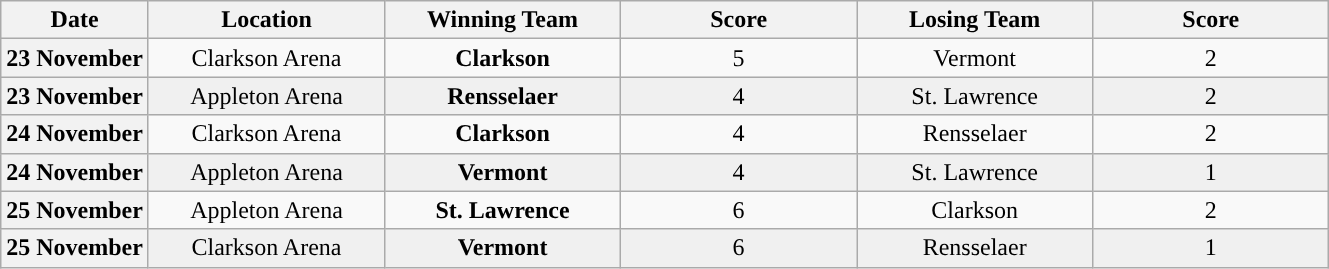<table class="wikitable" style="text-align:center" cellpadding=2 cellspacing=2>
<tr>
<th>Date</th>
<th scope="col" width="150">Location</th>
<th scope="col" width="150">Winning Team</th>
<th scope="col" width="150">Score</th>
<th scope="col" width="150">Losing Team</th>
<th scope="col" width="150">Score</th>
</tr>
<tr>
<th>23 November</th>
<td>Clarkson Arena</td>
<td><strong>Clarkson</strong></td>
<td>5</td>
<td>Vermont</td>
<td>2</td>
</tr>
<tr bgcolor=f0f0f0>
<th>23 November</th>
<td>Appleton Arena</td>
<td><strong>Rensselaer</strong></td>
<td>4</td>
<td>St. Lawrence</td>
<td>2</td>
</tr>
<tr>
<th>24 November</th>
<td>Clarkson Arena</td>
<td><strong>Clarkson</strong></td>
<td>4</td>
<td>Rensselaer</td>
<td>2</td>
</tr>
<tr bgcolor=f0f0f0>
<th>24 November</th>
<td>Appleton Arena</td>
<td><strong>Vermont</strong></td>
<td>4</td>
<td>St. Lawrence</td>
<td>1</td>
</tr>
<tr>
<th>25 November</th>
<td>Appleton Arena</td>
<td><strong>St. Lawrence</strong></td>
<td>6</td>
<td>Clarkson</td>
<td>2</td>
</tr>
<tr bgcolor=f0f0f0>
<th>25 November</th>
<td>Clarkson Arena</td>
<td><strong>Vermont</strong></td>
<td>6</td>
<td>Rensselaer</td>
<td>1</td>
</tr>
</table>
